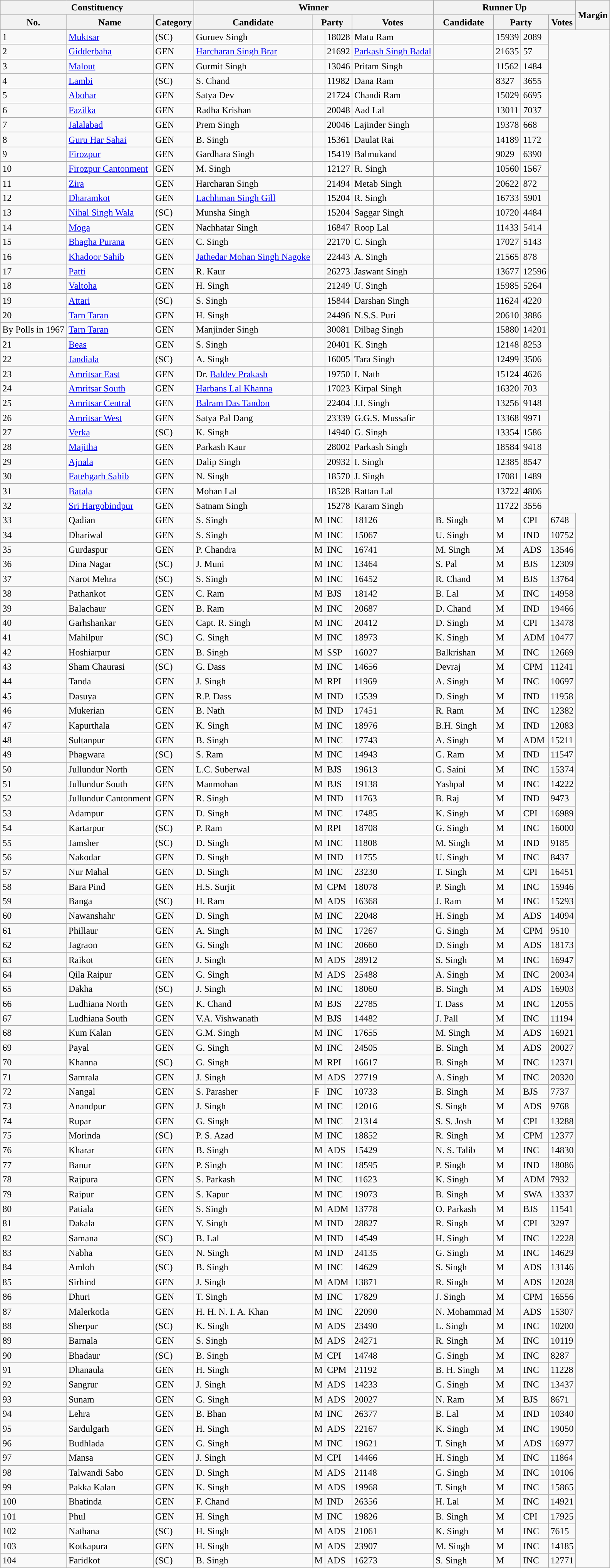<table class="wikitable sortable">
<tr>
<th colspan="3">Constituency</th>
<th colspan="4">Winner</th>
<th colspan="4">Runner Up</th>
<th rowspan="2" data-sort-type=number>Margin</th>
</tr>
<tr>
<th>No.</th>
<th>Name</th>
<th>Category</th>
<th>Candidate</th>
<th colspan="2">Party</th>
<th data-sort-type=number>Votes</th>
<th>Candidate</th>
<th colspan="2">Party</th>
<th data-sort-type=number>Votes</th>
</tr>
<tr>
</tr>
<tr>
<td>1</td>
<td><a href='#'>Muktsar</a></td>
<td>(SC)</td>
<td>Guruev Singh</td>
<td></td>
<td>18028</td>
<td>Matu Ram</td>
<td></td>
<td>15939</td>
<td style="background:">2089</td>
</tr>
<tr>
<td>2</td>
<td><a href='#'>Gidderbaha</a></td>
<td>GEN</td>
<td><a href='#'>Harcharan Singh Brar</a></td>
<td></td>
<td>21692</td>
<td><a href='#'>Parkash Singh Badal</a></td>
<td></td>
<td>21635</td>
<td style="background:">57</td>
</tr>
<tr>
<td>3</td>
<td><a href='#'>Malout</a></td>
<td>GEN</td>
<td>Gurmit Singh</td>
<td></td>
<td>13046</td>
<td>Pritam Singh</td>
<td></td>
<td>11562</td>
<td style="background:">1484</td>
</tr>
<tr>
<td>4</td>
<td><a href='#'>Lambi</a></td>
<td>(SC)</td>
<td>S. Chand</td>
<td></td>
<td>11982</td>
<td>Dana Ram</td>
<td></td>
<td>8327</td>
<td style="background:">3655</td>
</tr>
<tr>
<td>5</td>
<td><a href='#'>Abohar</a></td>
<td>GEN</td>
<td>Satya Dev</td>
<td></td>
<td>21724</td>
<td>Chandi Ram</td>
<td></td>
<td>15029</td>
<td style="background:">6695</td>
</tr>
<tr>
<td>6</td>
<td><a href='#'>Fazilka</a></td>
<td>GEN</td>
<td>Radha Krishan</td>
<td></td>
<td>20048</td>
<td>Aad Lal</td>
<td></td>
<td>13011</td>
<td style="background:">7037</td>
</tr>
<tr>
<td>7</td>
<td><a href='#'>Jalalabad</a></td>
<td>GEN</td>
<td>Prem Singh</td>
<td></td>
<td>20046</td>
<td>Lajinder Singh</td>
<td></td>
<td>19378</td>
<td style="background:">668</td>
</tr>
<tr>
<td>8</td>
<td><a href='#'>Guru Har Sahai</a></td>
<td>GEN</td>
<td>B. Singh</td>
<td></td>
<td>15361</td>
<td>Daulat Rai</td>
<td></td>
<td>14189</td>
<td style="background:">1172</td>
</tr>
<tr>
<td>9</td>
<td><a href='#'>Firozpur</a></td>
<td>GEN</td>
<td>Gardhara Singh</td>
<td></td>
<td>15419</td>
<td>Balmukand</td>
<td></td>
<td>9029</td>
<td style="background:">6390</td>
</tr>
<tr>
<td>10</td>
<td><a href='#'>Firozpur Cantonment</a></td>
<td>GEN</td>
<td>M. Singh</td>
<td></td>
<td>12127</td>
<td>R. Singh</td>
<td></td>
<td>10560</td>
<td style="background:">1567</td>
</tr>
<tr>
<td>11</td>
<td><a href='#'>Zira</a></td>
<td>GEN</td>
<td>Harcharan Singh</td>
<td></td>
<td>21494</td>
<td>Metab Singh</td>
<td></td>
<td>20622</td>
<td style="background:">872</td>
</tr>
<tr>
<td>12</td>
<td><a href='#'>Dharamkot</a></td>
<td>GEN</td>
<td><a href='#'>Lachhman Singh Gill</a></td>
<td></td>
<td>15204</td>
<td>R. Singh</td>
<td></td>
<td>16733</td>
<td style="background:">5901</td>
</tr>
<tr>
<td>13</td>
<td><a href='#'>Nihal Singh Wala</a></td>
<td>(SC)</td>
<td>Munsha Singh</td>
<td></td>
<td>15204</td>
<td>Saggar Singh</td>
<td></td>
<td>10720</td>
<td style="background:">4484</td>
</tr>
<tr>
<td>14</td>
<td><a href='#'>Moga</a></td>
<td>GEN</td>
<td>Nachhatar Singh</td>
<td></td>
<td>16847</td>
<td>Roop Lal</td>
<td></td>
<td>11433</td>
<td style="background:">5414</td>
</tr>
<tr>
<td>15</td>
<td><a href='#'>Bhagha Purana</a></td>
<td>GEN</td>
<td>C. Singh</td>
<td></td>
<td>22170</td>
<td>C. Singh</td>
<td></td>
<td>17027</td>
<td style="background:">5143</td>
</tr>
<tr>
<td>16</td>
<td><a href='#'>Khadoor Sahib</a></td>
<td>GEN</td>
<td><a href='#'>Jathedar Mohan Singh Nagoke</a></td>
<td></td>
<td>22443</td>
<td>A. Singh</td>
<td></td>
<td>21565</td>
<td style="background:">878</td>
</tr>
<tr>
<td>17</td>
<td><a href='#'>Patti</a></td>
<td>GEN</td>
<td>R. Kaur</td>
<td></td>
<td>26273</td>
<td>Jaswant Singh</td>
<td></td>
<td>13677</td>
<td style="background:">12596</td>
</tr>
<tr>
<td>18</td>
<td><a href='#'>Valtoha</a></td>
<td>GEN</td>
<td>H. Singh</td>
<td></td>
<td>21249</td>
<td>U. Singh</td>
<td></td>
<td>15985</td>
<td style="background:">5264</td>
</tr>
<tr>
<td>19</td>
<td><a href='#'>Attari</a></td>
<td>(SC)</td>
<td>S. Singh</td>
<td></td>
<td>15844</td>
<td>Darshan Singh</td>
<td></td>
<td>11624</td>
<td style="background:">4220</td>
</tr>
<tr>
<td>20</td>
<td><a href='#'>Tarn Taran</a></td>
<td>GEN</td>
<td>H. Singh</td>
<td></td>
<td>24496</td>
<td>N.S.S. Puri</td>
<td></td>
<td>20610</td>
<td style="background:">3886</td>
</tr>
<tr>
<td>By Polls in 1967</td>
<td><a href='#'>Tarn Taran</a></td>
<td>GEN</td>
<td>Manjinder Singh</td>
<td></td>
<td>30081</td>
<td>Dilbag Singh</td>
<td></td>
<td>15880</td>
<td style="background:">14201</td>
</tr>
<tr>
<td>21</td>
<td><a href='#'>Beas</a></td>
<td>GEN</td>
<td>S. Singh</td>
<td></td>
<td>20401</td>
<td>K. Singh</td>
<td></td>
<td>12148</td>
<td style="background:">8253</td>
</tr>
<tr>
<td>22</td>
<td><a href='#'>Jandiala</a></td>
<td>(SC)</td>
<td>A. Singh</td>
<td></td>
<td>16005</td>
<td>Tara Singh</td>
<td></td>
<td>12499</td>
<td style="background:">3506</td>
</tr>
<tr>
<td>23</td>
<td><a href='#'>Amritsar East</a></td>
<td>GEN</td>
<td>Dr. <a href='#'>Baldev Prakash</a></td>
<td></td>
<td>19750</td>
<td>I. Nath</td>
<td></td>
<td>15124</td>
<td style="background:">4626</td>
</tr>
<tr>
<td>24</td>
<td><a href='#'>Amritsar South</a></td>
<td>GEN</td>
<td><a href='#'>Harbans Lal Khanna</a></td>
<td></td>
<td>17023</td>
<td>Kirpal Singh</td>
<td></td>
<td>16320</td>
<td style="background:">703</td>
</tr>
<tr>
<td>25</td>
<td><a href='#'>Amritsar Central</a></td>
<td>GEN</td>
<td><a href='#'>Balram Das Tandon</a></td>
<td></td>
<td>22404</td>
<td>J.I. Singh</td>
<td></td>
<td>13256</td>
<td style="background:">9148</td>
</tr>
<tr>
<td>26</td>
<td><a href='#'>Amritsar West</a></td>
<td>GEN</td>
<td>Satya Pal Dang</td>
<td></td>
<td>23339</td>
<td>G.G.S. Mussafir</td>
<td></td>
<td>13368</td>
<td style="background:">9971</td>
</tr>
<tr>
<td>27</td>
<td><a href='#'>Verka</a></td>
<td>(SC)</td>
<td>K. Singh</td>
<td></td>
<td>14940</td>
<td>G. Singh</td>
<td></td>
<td>13354</td>
<td style="background:">1586</td>
</tr>
<tr>
<td>28</td>
<td><a href='#'>Majitha</a></td>
<td>GEN</td>
<td>Parkash Kaur</td>
<td></td>
<td>28002</td>
<td>Parkash Singh</td>
<td></td>
<td>18584</td>
<td style="background:">9418</td>
</tr>
<tr>
<td>29</td>
<td><a href='#'>Ajnala</a></td>
<td>GEN</td>
<td>Dalip Singh</td>
<td></td>
<td>20932</td>
<td>I. Singh</td>
<td></td>
<td>12385</td>
<td style="background:">8547</td>
</tr>
<tr>
<td>30</td>
<td><a href='#'>Fatehgarh Sahib</a></td>
<td>GEN</td>
<td>N. Singh</td>
<td></td>
<td>18570</td>
<td>J. Singh</td>
<td></td>
<td>17081</td>
<td style="background:">1489</td>
</tr>
<tr>
<td>31</td>
<td><a href='#'>Batala</a></td>
<td>GEN</td>
<td>Mohan Lal</td>
<td></td>
<td>18528</td>
<td>Rattan Lal</td>
<td></td>
<td>13722</td>
<td style="background:">4806</td>
</tr>
<tr>
<td>32</td>
<td><a href='#'>Sri Hargobindpur</a></td>
<td>GEN</td>
<td>Satnam Singh</td>
<td></td>
<td>15278</td>
<td>Karam Singh</td>
<td></td>
<td>11722</td>
<td style="background:">3556</td>
</tr>
<tr>
<td>33</td>
<td>Qadian</td>
<td>GEN</td>
<td>S. Singh</td>
<td>M</td>
<td>INC</td>
<td>18126</td>
<td>B. Singh</td>
<td>M</td>
<td>CPI</td>
<td>6748</td>
</tr>
<tr>
<td>34</td>
<td>Dhariwal</td>
<td>GEN</td>
<td>S. Singh</td>
<td>M</td>
<td>INC</td>
<td>15067</td>
<td>U. Singh</td>
<td>M</td>
<td>IND</td>
<td>10752</td>
</tr>
<tr>
<td>35</td>
<td>Gurdaspur</td>
<td>GEN</td>
<td>P. Chandra</td>
<td>M</td>
<td>INC</td>
<td>16741</td>
<td>M. Singh</td>
<td>M</td>
<td>ADS</td>
<td>13546</td>
</tr>
<tr>
<td>36</td>
<td>Dina Nagar</td>
<td>(SC)</td>
<td>J. Muni</td>
<td>M</td>
<td>INC</td>
<td>13464</td>
<td>S. Pal</td>
<td>M</td>
<td>BJS</td>
<td>12309</td>
</tr>
<tr>
<td>37</td>
<td>Narot Mehra</td>
<td>(SC)</td>
<td>S. Singh</td>
<td>M</td>
<td>INC</td>
<td>16452</td>
<td>R. Chand</td>
<td>M</td>
<td>BJS</td>
<td>13764</td>
</tr>
<tr>
<td>38</td>
<td>Pathankot</td>
<td>GEN</td>
<td>C. Ram</td>
<td>M</td>
<td>BJS</td>
<td>18142</td>
<td>B. Lal</td>
<td>M</td>
<td>INC</td>
<td>14958</td>
</tr>
<tr>
<td>39</td>
<td>Balachaur</td>
<td>GEN</td>
<td>B. Ram</td>
<td>M</td>
<td>INC</td>
<td>20687</td>
<td>D. Chand</td>
<td>M</td>
<td>IND</td>
<td>19466</td>
</tr>
<tr>
<td>40</td>
<td>Garhshankar</td>
<td>GEN</td>
<td>Capt. R. Singh</td>
<td>M</td>
<td>INC</td>
<td>20412</td>
<td>D. Singh</td>
<td>M</td>
<td>CPI</td>
<td>13478</td>
</tr>
<tr>
<td>41</td>
<td>Mahilpur</td>
<td>(SC)</td>
<td>G. Singh</td>
<td>M</td>
<td>INC</td>
<td>18973</td>
<td>K. Singh</td>
<td>M</td>
<td>ADM</td>
<td>10477</td>
</tr>
<tr>
<td>42</td>
<td>Hoshiarpur</td>
<td>GEN</td>
<td>B. Singh</td>
<td>M</td>
<td>SSP</td>
<td>16027</td>
<td>Balkrishan</td>
<td>M</td>
<td>INC</td>
<td>12669</td>
</tr>
<tr>
<td>43</td>
<td>Sham Chaurasi</td>
<td>(SC)</td>
<td>G. Dass</td>
<td>M</td>
<td>INC</td>
<td>14656</td>
<td>Devraj</td>
<td>M</td>
<td>CPM</td>
<td>11241</td>
</tr>
<tr>
<td>44</td>
<td>Tanda</td>
<td>GEN</td>
<td>J. Singh</td>
<td>M</td>
<td>RPI</td>
<td>11969</td>
<td>A. Singh</td>
<td>M</td>
<td>INC</td>
<td>10697</td>
</tr>
<tr>
<td>45</td>
<td>Dasuya</td>
<td>GEN</td>
<td>R.P. Dass</td>
<td>M</td>
<td>IND</td>
<td>15539</td>
<td>D. Singh</td>
<td>M</td>
<td>IND</td>
<td>11958</td>
</tr>
<tr>
<td>46</td>
<td>Mukerian</td>
<td>GEN</td>
<td>B. Nath</td>
<td>M</td>
<td>IND</td>
<td>17451</td>
<td>R. Ram</td>
<td>M</td>
<td>INC</td>
<td>12382</td>
</tr>
<tr>
<td>47</td>
<td>Kapurthala</td>
<td>GEN</td>
<td>K. Singh</td>
<td>M</td>
<td>INC</td>
<td>18976</td>
<td>B.H. Singh</td>
<td>M</td>
<td>IND</td>
<td>12083</td>
</tr>
<tr>
<td>48</td>
<td>Sultanpur</td>
<td>GEN</td>
<td>B. Singh</td>
<td>M</td>
<td>INC</td>
<td>17743</td>
<td>A. Singh</td>
<td>M</td>
<td>ADM</td>
<td>15211</td>
</tr>
<tr>
<td>49</td>
<td>Phagwara</td>
<td>(SC)</td>
<td>S. Ram</td>
<td>M</td>
<td>INC</td>
<td>14943</td>
<td>G. Ram</td>
<td>M</td>
<td>IND</td>
<td>11547</td>
</tr>
<tr>
<td>50</td>
<td>Jullundur North</td>
<td>GEN</td>
<td>L.C. Suberwal</td>
<td>M</td>
<td>BJS</td>
<td>19613</td>
<td>G. Saini</td>
<td>M</td>
<td>INC</td>
<td>15374</td>
</tr>
<tr>
<td>51</td>
<td>Jullundur South</td>
<td>GEN</td>
<td>Manmohan</td>
<td>M</td>
<td>BJS</td>
<td>19138</td>
<td>Yashpal</td>
<td>M</td>
<td>INC</td>
<td>14222</td>
</tr>
<tr>
<td>52</td>
<td>Jullundur Cantonment</td>
<td>GEN</td>
<td>R. Singh</td>
<td>M</td>
<td>IND</td>
<td>11763</td>
<td>B. Raj</td>
<td>M</td>
<td>IND</td>
<td>9473</td>
</tr>
<tr>
<td>53</td>
<td>Adampur</td>
<td>GEN</td>
<td>D. Singh</td>
<td>M</td>
<td>INC</td>
<td>17485</td>
<td>K. Singh</td>
<td>M</td>
<td>CPI</td>
<td>16989</td>
</tr>
<tr>
<td>54</td>
<td>Kartarpur</td>
<td>(SC)</td>
<td>P. Ram</td>
<td>M</td>
<td>RPI</td>
<td>18708</td>
<td>G. Singh</td>
<td>M</td>
<td>INC</td>
<td>16000</td>
</tr>
<tr>
<td>55</td>
<td>Jamsher</td>
<td>(SC)</td>
<td>D. Singh</td>
<td>M</td>
<td>INC</td>
<td>11808</td>
<td>M. Singh</td>
<td>M</td>
<td>IND</td>
<td>9185</td>
</tr>
<tr>
<td>56</td>
<td>Nakodar</td>
<td>GEN</td>
<td>D. Singh</td>
<td>M</td>
<td>IND</td>
<td>11755</td>
<td>U. Singh</td>
<td>M</td>
<td>INC</td>
<td>8437</td>
</tr>
<tr>
<td>57</td>
<td>Nur Mahal</td>
<td>GEN</td>
<td>D. Singh</td>
<td>M</td>
<td>INC</td>
<td>23230</td>
<td>T. Singh</td>
<td>M</td>
<td>CPI</td>
<td>16451</td>
</tr>
<tr>
<td>58</td>
<td>Bara Pind</td>
<td>GEN</td>
<td>H.S. Surjit</td>
<td>M</td>
<td>CPM</td>
<td>18078</td>
<td>P. Singh</td>
<td>M</td>
<td>INC</td>
<td>15946</td>
</tr>
<tr>
<td>59</td>
<td>Banga</td>
<td>(SC)</td>
<td>H. Ram</td>
<td>M</td>
<td>ADS</td>
<td>16368</td>
<td>J. Ram</td>
<td>M</td>
<td>INC</td>
<td>15293</td>
</tr>
<tr>
<td>60</td>
<td>Nawanshahr</td>
<td>GEN</td>
<td>D. Singh</td>
<td>M</td>
<td>INC</td>
<td>22048</td>
<td>H. Singh</td>
<td>M</td>
<td>ADS</td>
<td>14094</td>
</tr>
<tr>
<td>61</td>
<td>Phillaur</td>
<td>GEN</td>
<td>A. Singh</td>
<td>M</td>
<td>INC</td>
<td>17267</td>
<td>G. Singh</td>
<td>M</td>
<td>CPM</td>
<td>9510</td>
</tr>
<tr>
<td>62</td>
<td>Jagraon</td>
<td>GEN</td>
<td>G. Singh</td>
<td>M</td>
<td>INC</td>
<td>20660</td>
<td>D. Singh</td>
<td>M</td>
<td>ADS</td>
<td>18173</td>
</tr>
<tr>
<td>63</td>
<td>Raikot</td>
<td>GEN</td>
<td>J. Singh</td>
<td>M</td>
<td>ADS</td>
<td>28912</td>
<td>S. Singh</td>
<td>M</td>
<td>INC</td>
<td>16947</td>
</tr>
<tr>
<td>64</td>
<td>Qila Raipur</td>
<td>GEN</td>
<td>G. Singh</td>
<td>M</td>
<td>ADS</td>
<td>25488</td>
<td>A. Singh</td>
<td>M</td>
<td>INC</td>
<td>20034</td>
</tr>
<tr>
<td>65</td>
<td>Dakha</td>
<td>(SC)</td>
<td>J. Singh</td>
<td>M</td>
<td>INC</td>
<td>18060</td>
<td>B. Singh</td>
<td>M</td>
<td>ADS</td>
<td>16903</td>
</tr>
<tr>
<td>66</td>
<td>Ludhiana North</td>
<td>GEN</td>
<td>K. Chand</td>
<td>M</td>
<td>BJS</td>
<td>22785</td>
<td>T. Dass</td>
<td>M</td>
<td>INC</td>
<td>12055</td>
</tr>
<tr>
<td>67</td>
<td>Ludhiana South</td>
<td>GEN</td>
<td>V.A. Vishwanath</td>
<td>M</td>
<td>BJS</td>
<td>14482</td>
<td>J. Pall</td>
<td>M</td>
<td>INC</td>
<td>11194</td>
</tr>
<tr>
<td>68</td>
<td>Kum Kalan</td>
<td>GEN</td>
<td>G.M. Singh</td>
<td>M</td>
<td>INC</td>
<td>17655</td>
<td>M. Singh</td>
<td>M</td>
<td>ADS</td>
<td>16921</td>
</tr>
<tr>
<td>69</td>
<td>Payal</td>
<td>GEN</td>
<td>G. Singh</td>
<td>M</td>
<td>INC</td>
<td>24505</td>
<td>B. Singh</td>
<td>M</td>
<td>ADS</td>
<td>20027</td>
</tr>
<tr>
<td>70</td>
<td>Khanna</td>
<td>(SC)</td>
<td>G. Singh</td>
<td>M</td>
<td>RPI</td>
<td>16617</td>
<td>B. Singh</td>
<td>M</td>
<td>INC</td>
<td>12371</td>
</tr>
<tr>
<td>71</td>
<td>Samrala</td>
<td>GEN</td>
<td>J. Singh</td>
<td>M</td>
<td>ADS</td>
<td>27719</td>
<td>A. Singh</td>
<td>M</td>
<td>INC</td>
<td>20320</td>
</tr>
<tr>
<td>72</td>
<td>Nangal</td>
<td>GEN</td>
<td>S. Parasher</td>
<td>F</td>
<td>INC</td>
<td>10733</td>
<td>B. Singh</td>
<td>M</td>
<td>BJS</td>
<td>7737</td>
</tr>
<tr>
<td>73</td>
<td>Anandpur</td>
<td>GEN</td>
<td>J. Singh</td>
<td>M</td>
<td>INC</td>
<td>12016</td>
<td>S. Singh</td>
<td>M</td>
<td>ADS</td>
<td>9768</td>
</tr>
<tr>
<td>74</td>
<td>Rupar</td>
<td>GEN</td>
<td>G. Singh</td>
<td>M</td>
<td>INC</td>
<td>21314</td>
<td>S. S. Josh</td>
<td>M</td>
<td>CPI</td>
<td>13288</td>
</tr>
<tr>
<td>75</td>
<td>Morinda</td>
<td>(SC)</td>
<td>P. S. Azad</td>
<td>M</td>
<td>INC</td>
<td>18852</td>
<td>R. Singh</td>
<td>M</td>
<td>CPM</td>
<td>12377</td>
</tr>
<tr>
<td>76</td>
<td>Kharar</td>
<td>GEN</td>
<td>B. Singh</td>
<td>M</td>
<td>ADS</td>
<td>15429</td>
<td>N. S. Talib</td>
<td>M</td>
<td>INC</td>
<td>14830</td>
</tr>
<tr>
<td>77</td>
<td>Banur</td>
<td>GEN</td>
<td>P. Singh</td>
<td>M</td>
<td>INC</td>
<td>18595</td>
<td>P. Singh</td>
<td>M</td>
<td>IND</td>
<td>18086</td>
</tr>
<tr>
<td>78</td>
<td>Rajpura</td>
<td>GEN</td>
<td>S. Parkash</td>
<td>M</td>
<td>INC</td>
<td>11623</td>
<td>K. Singh</td>
<td>M</td>
<td>ADM</td>
<td>7932</td>
</tr>
<tr>
<td>79</td>
<td>Raipur</td>
<td>GEN</td>
<td>S. Kapur</td>
<td>M</td>
<td>INC</td>
<td>19073</td>
<td>B. Singh</td>
<td>M</td>
<td>SWA</td>
<td>13337</td>
</tr>
<tr>
<td>80</td>
<td>Patiala</td>
<td>GEN</td>
<td>S. Singh</td>
<td>M</td>
<td>ADM</td>
<td>13778</td>
<td>O. Parkash</td>
<td>M</td>
<td>BJS</td>
<td>11541</td>
</tr>
<tr>
<td>81</td>
<td>Dakala</td>
<td>GEN</td>
<td>Y. Singh</td>
<td>M</td>
<td>IND</td>
<td>28827</td>
<td>R. Singh</td>
<td>M</td>
<td>CPI</td>
<td>3297</td>
</tr>
<tr>
<td>82</td>
<td>Samana</td>
<td>(SC)</td>
<td>B. Lal</td>
<td>M</td>
<td>IND</td>
<td>14549</td>
<td>H. Singh</td>
<td>M</td>
<td>INC</td>
<td>12228</td>
</tr>
<tr>
<td>83</td>
<td>Nabha</td>
<td>GEN</td>
<td>N. Singh</td>
<td>M</td>
<td>IND</td>
<td>24135</td>
<td>G. Singh</td>
<td>M</td>
<td>INC</td>
<td>14629</td>
</tr>
<tr>
<td>84</td>
<td>Amloh</td>
<td>(SC)</td>
<td>B. Singh</td>
<td>M</td>
<td>INC</td>
<td>14629</td>
<td>S. Singh</td>
<td>M</td>
<td>ADS</td>
<td>13146</td>
</tr>
<tr>
<td>85</td>
<td>Sirhind</td>
<td>GEN</td>
<td>J. Singh</td>
<td>M</td>
<td>ADM</td>
<td>13871</td>
<td>R. Singh</td>
<td>M</td>
<td>ADS</td>
<td>12028</td>
</tr>
<tr>
<td>86</td>
<td>Dhuri</td>
<td>GEN</td>
<td>T. Singh</td>
<td>M</td>
<td>INC</td>
<td>17829</td>
<td>J. Singh</td>
<td>M</td>
<td>CPM</td>
<td>16556</td>
</tr>
<tr>
<td>87</td>
<td>Malerkotla</td>
<td>GEN</td>
<td>H. H. N. I. A. Khan</td>
<td>M</td>
<td>INC</td>
<td>22090</td>
<td>N. Mohammad</td>
<td>M</td>
<td>ADS</td>
<td>15307</td>
</tr>
<tr>
<td>88</td>
<td>Sherpur</td>
<td>(SC)</td>
<td>K. Singh</td>
<td>M</td>
<td>ADS</td>
<td>23490</td>
<td>L. Singh</td>
<td>M</td>
<td>INC</td>
<td>10200</td>
</tr>
<tr>
<td>89</td>
<td>Barnala</td>
<td>GEN</td>
<td>S. Singh</td>
<td>M</td>
<td>ADS</td>
<td>24271</td>
<td>R. Singh</td>
<td>M</td>
<td>INC</td>
<td>10119</td>
</tr>
<tr>
<td>90</td>
<td>Bhadaur</td>
<td>(SC)</td>
<td>B. Singh</td>
<td>M</td>
<td>CPI</td>
<td>14748</td>
<td>G. Singh</td>
<td>M</td>
<td>INC</td>
<td>8287</td>
</tr>
<tr>
<td>91</td>
<td>Dhanaula</td>
<td>GEN</td>
<td>H. Singh</td>
<td>M</td>
<td>CPM</td>
<td>21192</td>
<td>B. H. Singh</td>
<td>M</td>
<td>INC</td>
<td>11228</td>
</tr>
<tr>
<td>92</td>
<td>Sangrur</td>
<td>GEN</td>
<td>J. Singh</td>
<td>M</td>
<td>ADS</td>
<td>14233</td>
<td>G. Singh</td>
<td>M</td>
<td>INC</td>
<td>13437</td>
</tr>
<tr>
<td>93</td>
<td>Sunam</td>
<td>GEN</td>
<td>G. Singh</td>
<td>M</td>
<td>ADS</td>
<td>20027</td>
<td>N. Ram</td>
<td>M</td>
<td>BJS</td>
<td>8671</td>
</tr>
<tr>
<td>94</td>
<td>Lehra</td>
<td>GEN</td>
<td>B. Bhan</td>
<td>M</td>
<td>INC</td>
<td>26377</td>
<td>B. Lal</td>
<td>M</td>
<td>IND</td>
<td>10340</td>
</tr>
<tr>
<td>95</td>
<td>Sardulgarh</td>
<td>GEN</td>
<td>H. Singh</td>
<td>M</td>
<td>ADS</td>
<td>22167</td>
<td>K. Singh</td>
<td>M</td>
<td>INC</td>
<td>19050</td>
</tr>
<tr>
<td>96</td>
<td>Budhlada</td>
<td>GEN</td>
<td>G. Singh</td>
<td>M</td>
<td>INC</td>
<td>19621</td>
<td>T. Singh</td>
<td>M</td>
<td>ADS</td>
<td>16977</td>
</tr>
<tr>
<td>97</td>
<td>Mansa</td>
<td>GEN</td>
<td>J. Singh</td>
<td>M</td>
<td>CPI</td>
<td>14466</td>
<td>H. Singh</td>
<td>M</td>
<td>INC</td>
<td>11864</td>
</tr>
<tr>
<td>98</td>
<td>Talwandi Sabo</td>
<td>GEN</td>
<td>D. Singh</td>
<td>M</td>
<td>ADS</td>
<td>21148</td>
<td>G. Singh</td>
<td>M</td>
<td>INC</td>
<td>10106</td>
</tr>
<tr>
<td>99</td>
<td>Pakka Kalan</td>
<td>GEN</td>
<td>K. Singh</td>
<td>M</td>
<td>ADS</td>
<td>19968</td>
<td>T. Singh</td>
<td>M</td>
<td>INC</td>
<td>15865</td>
</tr>
<tr>
<td>100</td>
<td>Bhatinda</td>
<td>GEN</td>
<td>F. Chand</td>
<td>M</td>
<td>IND</td>
<td>26356</td>
<td>H. Lal</td>
<td>M</td>
<td>INC</td>
<td>14921</td>
</tr>
<tr>
<td>101</td>
<td>Phul</td>
<td>GEN</td>
<td>H. Singh</td>
<td>M</td>
<td>INC</td>
<td>19826</td>
<td>B. Singh</td>
<td>M</td>
<td>CPI</td>
<td>17925</td>
</tr>
<tr>
<td>102</td>
<td>Nathana</td>
<td>(SC)</td>
<td>H. Singh</td>
<td>M</td>
<td>ADS</td>
<td>21061</td>
<td>K. Singh</td>
<td>M</td>
<td>INC</td>
<td>7615</td>
</tr>
<tr>
<td>103</td>
<td>Kotkapura</td>
<td>GEN</td>
<td>H. Singh</td>
<td>M</td>
<td>ADS</td>
<td>23907</td>
<td>M. Singh</td>
<td>M</td>
<td>INC</td>
<td>14185</td>
</tr>
<tr>
<td>104</td>
<td>Faridkot</td>
<td>(SC)</td>
<td>B. Singh</td>
<td>M</td>
<td>ADS</td>
<td>16273</td>
<td>S. Singh</td>
<td>M</td>
<td>INC</td>
<td>12771</td>
</tr>
</table>
